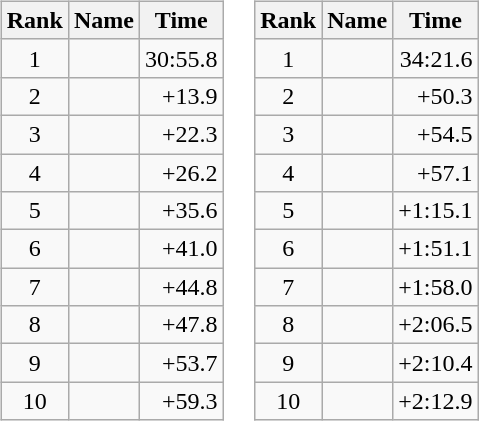<table border="0">
<tr>
<td valign="top"><br><table class="wikitable">
<tr>
<th>Rank</th>
<th>Name</th>
<th>Time</th>
</tr>
<tr>
<td style="text-align:center;">1</td>
<td></td>
<td align="right">30:55.8</td>
</tr>
<tr>
<td style="text-align:center;">2</td>
<td></td>
<td align="right">+13.9</td>
</tr>
<tr>
<td style="text-align:center;">3</td>
<td></td>
<td align="right">+22.3</td>
</tr>
<tr>
<td style="text-align:center;">4</td>
<td></td>
<td align="right">+26.2</td>
</tr>
<tr>
<td style="text-align:center;">5</td>
<td></td>
<td align="right">+35.6</td>
</tr>
<tr>
<td style="text-align:center;">6</td>
<td></td>
<td align="right">+41.0</td>
</tr>
<tr>
<td style="text-align:center;">7</td>
<td></td>
<td align="right">+44.8</td>
</tr>
<tr>
<td style="text-align:center;">8</td>
<td></td>
<td align="right">+47.8</td>
</tr>
<tr>
<td style="text-align:center;">9</td>
<td></td>
<td align="right">+53.7</td>
</tr>
<tr>
<td style="text-align:center;">10</td>
<td></td>
<td align="right">+59.3</td>
</tr>
</table>
</td>
<td valign="top"><br><table class="wikitable">
<tr>
<th>Rank</th>
<th>Name</th>
<th>Time</th>
</tr>
<tr>
<td style="text-align:center;">1</td>
<td></td>
<td align="right">34:21.6</td>
</tr>
<tr>
<td style="text-align:center;">2</td>
<td></td>
<td align="right">+50.3</td>
</tr>
<tr>
<td style="text-align:center;">3</td>
<td></td>
<td align="right">+54.5</td>
</tr>
<tr>
<td style="text-align:center;">4</td>
<td></td>
<td align="right">+57.1</td>
</tr>
<tr>
<td style="text-align:center;">5</td>
<td></td>
<td align="right">+1:15.1</td>
</tr>
<tr>
<td style="text-align:center;">6</td>
<td></td>
<td align="right">+1:51.1</td>
</tr>
<tr>
<td style="text-align:center;">7</td>
<td></td>
<td align="right">+1:58.0</td>
</tr>
<tr>
<td style="text-align:center;">8</td>
<td></td>
<td align="right">+2:06.5</td>
</tr>
<tr>
<td style="text-align:center;">9</td>
<td></td>
<td align="right">+2:10.4</td>
</tr>
<tr>
<td style="text-align:center;">10</td>
<td></td>
<td align="right">+2:12.9</td>
</tr>
</table>
</td>
</tr>
</table>
